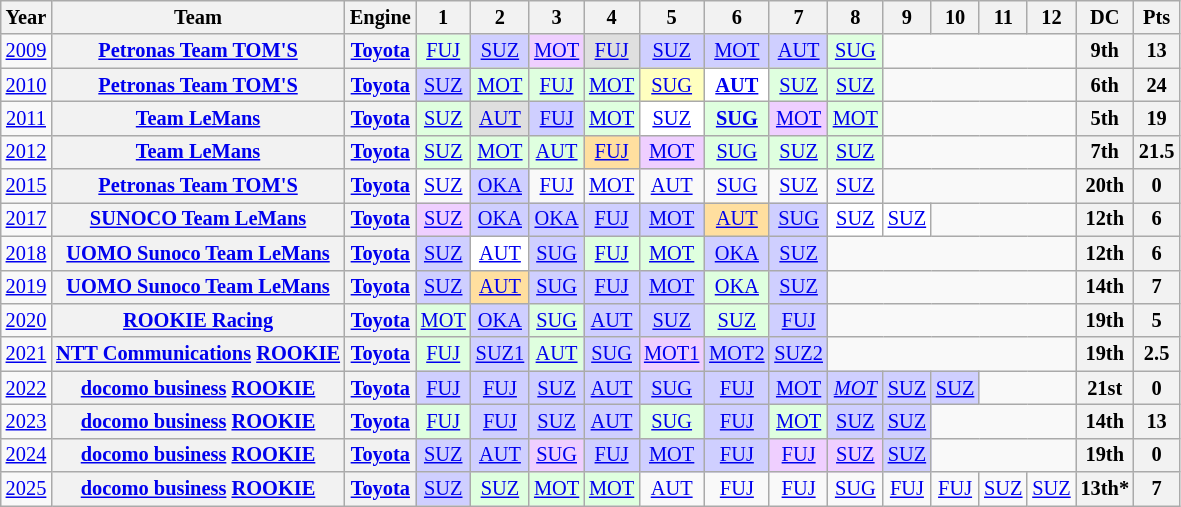<table class="wikitable" style="text-align:center; font-size:85%">
<tr>
<th>Year</th>
<th>Team</th>
<th>Engine</th>
<th>1</th>
<th>2</th>
<th>3</th>
<th>4</th>
<th>5</th>
<th>6</th>
<th>7</th>
<th>8</th>
<th>9</th>
<th>10</th>
<th>11</th>
<th>12</th>
<th>DC</th>
<th>Pts</th>
</tr>
<tr>
<td><a href='#'>2009</a></td>
<th nowrap><a href='#'>Petronas Team TOM'S</a></th>
<th><a href='#'>Toyota</a></th>
<td bgcolor="#DFFFDF"><a href='#'>FUJ</a><br></td>
<td bgcolor="#CFCFFF"><a href='#'>SUZ</a><br></td>
<td bgcolor="#EFCFFF"><a href='#'>MOT</a><br></td>
<td bgcolor="#DFDFDF"><a href='#'>FUJ</a><br></td>
<td bgcolor="#CFCFFF"><a href='#'>SUZ</a><br></td>
<td bgcolor="#CFCFFF"><a href='#'>MOT</a><br></td>
<td bgcolor="#CFCFFF"><a href='#'>AUT</a><br></td>
<td bgcolor="#DFFFDF"><a href='#'>SUG</a><br></td>
<td colspan=4></td>
<th>9th</th>
<th>13</th>
</tr>
<tr>
<td><a href='#'>2010</a></td>
<th nowrap><a href='#'>Petronas Team TOM'S</a></th>
<th><a href='#'>Toyota</a></th>
<td bgcolor="#CFCFFF"><a href='#'>SUZ</a><br></td>
<td bgcolor="#DFFFDF"><a href='#'>MOT</a><br></td>
<td bgcolor="#DFFFDF"><a href='#'>FUJ</a><br></td>
<td bgcolor="#DFFFDF"><a href='#'>MOT</a><br></td>
<td bgcolor="#FFFFBF"><a href='#'>SUG</a><br></td>
<td bgcolor="#FFFFFF"><strong><a href='#'>AUT</a></strong><br></td>
<td bgcolor="#DFFFDF"><a href='#'>SUZ</a><br></td>
<td bgcolor="#DFFFDF"><a href='#'>SUZ</a><br></td>
<td colspan=4></td>
<th>6th</th>
<th>24</th>
</tr>
<tr>
<td><a href='#'>2011</a></td>
<th nowrap><a href='#'>Team LeMans</a></th>
<th><a href='#'>Toyota</a></th>
<td bgcolor="#DFFFDF"><a href='#'>SUZ</a><br></td>
<td bgcolor="#DFDFDF"><a href='#'>AUT</a><br></td>
<td bgcolor="#CFCFFF"><a href='#'>FUJ</a><br></td>
<td bgcolor="#DFFFDF"><a href='#'>MOT</a><br></td>
<td bgcolor="#FFFFFF"><a href='#'>SUZ</a><br></td>
<td bgcolor="#DFFFDF"><strong><a href='#'>SUG</a></strong><br></td>
<td bgcolor="#EFCFFF"><a href='#'>MOT</a><br></td>
<td bgcolor="#DFFFDF"><a href='#'>MOT</a><br></td>
<td colspan=4></td>
<th>5th</th>
<th>19</th>
</tr>
<tr>
<td><a href='#'>2012</a></td>
<th nowrap><a href='#'>Team LeMans</a></th>
<th><a href='#'>Toyota</a></th>
<td bgcolor="#DFFFDF"><a href='#'>SUZ</a><br></td>
<td bgcolor="#DFFFDF"><a href='#'>MOT</a><br></td>
<td bgcolor="#DFFFDF"><a href='#'>AUT</a><br></td>
<td bgcolor="#FFDF9F"><a href='#'>FUJ</a><br></td>
<td bgcolor="#EFCFFF"><a href='#'>MOT</a><br></td>
<td bgcolor="#DFFFDF"><a href='#'>SUG</a><br></td>
<td bgcolor="#DFFFDF"><a href='#'>SUZ</a><br></td>
<td bgcolor="#DFFFDF"><a href='#'>SUZ</a><br></td>
<td colspan=4></td>
<th>7th</th>
<th>21.5</th>
</tr>
<tr>
<td><a href='#'>2015</a></td>
<th nowrap><a href='#'>Petronas Team TOM'S</a></th>
<th><a href='#'>Toyota</a></th>
<td><a href='#'>SUZ</a></td>
<td bgcolor="#CFCFFF"><a href='#'>OKA</a><br></td>
<td><a href='#'>FUJ</a></td>
<td><a href='#'>MOT</a></td>
<td><a href='#'>AUT</a></td>
<td><a href='#'>SUG</a></td>
<td><a href='#'>SUZ</a></td>
<td><a href='#'>SUZ</a></td>
<td colspan=4></td>
<th>20th</th>
<th>0</th>
</tr>
<tr>
<td><a href='#'>2017</a></td>
<th nowrap><a href='#'>SUNOCO Team LeMans</a></th>
<th><a href='#'>Toyota</a></th>
<td bgcolor="#EFCFFF"><a href='#'>SUZ</a><br></td>
<td bgcolor="#CFCFFF"><a href='#'>OKA</a><br></td>
<td bgcolor="#CFCFFF"><a href='#'>OKA</a><br></td>
<td bgcolor="#CFCFFF"><a href='#'>FUJ</a><br></td>
<td bgcolor="#CFCFFF"><a href='#'>MOT</a><br></td>
<td bgcolor="#FFDF9F"><a href='#'>AUT</a><br></td>
<td bgcolor="#CFCFFF"><a href='#'>SUG</a><br></td>
<td bgcolor="#FFFFFF"><a href='#'>SUZ</a><br></td>
<td bgcolor="#FFFFFF"><a href='#'>SUZ</a><br></td>
<td colspan=3></td>
<th>12th</th>
<th>6</th>
</tr>
<tr>
<td><a href='#'>2018</a></td>
<th nowrap><a href='#'>UOMO Sunoco Team LeMans</a></th>
<th><a href='#'>Toyota</a></th>
<td bgcolor="#CFCFFF"><a href='#'>SUZ</a><br></td>
<td bgcolor="#FFFFFF"><a href='#'>AUT</a><br></td>
<td bgcolor="#CFCFFF"><a href='#'>SUG</a><br></td>
<td bgcolor="#DFFFDF"><a href='#'>FUJ</a><br></td>
<td bgcolor="#DFFFDF"><a href='#'>MOT</a><br></td>
<td bgcolor="#CFCFFF"><a href='#'>OKA</a><br></td>
<td bgcolor="#CFCFFF"><a href='#'>SUZ</a><br></td>
<td colspan=5></td>
<th>12th</th>
<th>6</th>
</tr>
<tr>
<td><a href='#'>2019</a></td>
<th nowrap><a href='#'>UOMO Sunoco Team LeMans</a></th>
<th><a href='#'>Toyota</a></th>
<td bgcolor="#CFCFFF"><a href='#'>SUZ</a><br></td>
<td bgcolor="#FFDF9F"><a href='#'>AUT</a><br></td>
<td bgcolor="#CFCFFF"><a href='#'>SUG</a><br></td>
<td bgcolor="#CFCFFF"><a href='#'>FUJ</a><br></td>
<td bgcolor="#CFCFFF"><a href='#'>MOT</a><br></td>
<td bgcolor="#DFFFDF"><a href='#'>OKA</a><br></td>
<td bgcolor="#CFCFFF"><a href='#'>SUZ</a><br></td>
<td colspan=5></td>
<th>14th</th>
<th>7</th>
</tr>
<tr>
<td><a href='#'>2020</a></td>
<th nowrap><a href='#'>ROOKIE Racing</a></th>
<th><a href='#'>Toyota</a></th>
<td bgcolor="#DFFFDF"><a href='#'>MOT</a><br></td>
<td bgcolor="#CFCFFF"><a href='#'>OKA</a><br></td>
<td bgcolor="#DFFFDF"><a href='#'>SUG</a><br></td>
<td bgcolor="#CFCFFF"><a href='#'>AUT</a><br></td>
<td bgcolor="#CFCFFF"><a href='#'>SUZ</a><br></td>
<td bgcolor="#DFFFDF"><a href='#'>SUZ</a><br></td>
<td bgcolor="#CFCFFF"><a href='#'>FUJ</a><br></td>
<td colspan=5></td>
<th>19th</th>
<th>5</th>
</tr>
<tr>
<td><a href='#'>2021</a></td>
<th nowrap><a href='#'>NTT Communications</a> <a href='#'>ROOKIE</a></th>
<th><a href='#'>Toyota</a></th>
<td style="background:#DFFFDF;"><a href='#'>FUJ</a><br></td>
<td style="background:#CFCFFF;"><a href='#'>SUZ1</a><br></td>
<td style="background:#DFFFDF;"><a href='#'>AUT</a><br></td>
<td style="background:#CFCFFF;"><a href='#'>SUG</a><br></td>
<td style="background:#EFCFFF;"><a href='#'>MOT1</a><br></td>
<td style="background:#CFCFFF;"><a href='#'>MOT2</a><br></td>
<td style="background:#CFCFFF;"><a href='#'>SUZ2</a><br></td>
<td colspan=5></td>
<th>19th</th>
<th>2.5</th>
</tr>
<tr>
<td><a href='#'>2022</a></td>
<th nowrap><a href='#'>docomo business</a> <a href='#'>ROOKIE</a></th>
<th><a href='#'>Toyota</a></th>
<td style="background:#CFCFFF;"><a href='#'>FUJ</a><br></td>
<td style="background:#CFCFFF;"><a href='#'>FUJ</a><br></td>
<td style="background:#CFCFFF;"><a href='#'>SUZ</a><br></td>
<td style="background:#CFCFFF;"><a href='#'>AUT</a><br></td>
<td style="background:#CFCFFF;"><a href='#'>SUG</a><br></td>
<td style="background:#CFCFFF;"><a href='#'>FUJ</a><br></td>
<td style="background:#CFCFFF;"><a href='#'>MOT</a><br></td>
<td style="background:#CFCFFF;"><em><a href='#'>MOT</a></em><br></td>
<td style="background:#CFCFFF;"><a href='#'>SUZ</a><br></td>
<td style="background:#CFCFFF;"><a href='#'>SUZ</a><br></td>
<td colspan=2></td>
<th>21st</th>
<th>0</th>
</tr>
<tr>
<td><a href='#'>2023</a></td>
<th nowrap><a href='#'>docomo business</a> <a href='#'>ROOKIE</a></th>
<th><a href='#'>Toyota</a></th>
<td style="background:#DFFFDF;"><a href='#'>FUJ</a><br></td>
<td style="background:#CFCFFF;"><a href='#'>FUJ</a><br></td>
<td style="background:#CFCFFF;"><a href='#'>SUZ</a><br></td>
<td style="background:#CFCFFF;"><a href='#'>AUT</a><br></td>
<td style="background:#DFFFDF;"><a href='#'>SUG</a><br></td>
<td style="background:#CFCFFF;"><a href='#'>FUJ</a><br></td>
<td style="background:#DFFFDF;"><a href='#'>MOT</a><br></td>
<td style="background:#CFCFFF;"><a href='#'>SUZ</a><br></td>
<td style="background:#CFCFFF;"><a href='#'>SUZ</a><br></td>
<td colspan=3></td>
<th>14th</th>
<th>13</th>
</tr>
<tr>
<td><a href='#'>2024</a></td>
<th nowrap><a href='#'>docomo business</a> <a href='#'>ROOKIE</a></th>
<th><a href='#'>Toyota</a></th>
<td style="background:#CFCFFF;"><a href='#'>SUZ</a><br></td>
<td style="background:#CFCFFF;"><a href='#'>AUT</a><br></td>
<td style="background:#EFCFFF;"><a href='#'>SUG</a><br></td>
<td style="background:#CFCFFF;"><a href='#'>FUJ</a><br></td>
<td style="background:#CFCFFF;"><a href='#'>MOT</a><br></td>
<td style="background:#CFCFFF;"><a href='#'>FUJ</a><br></td>
<td style="background:#EFCFFF;"><a href='#'>FUJ</a><br></td>
<td style="background:#EFCFFF;"><a href='#'>SUZ</a><br></td>
<td style="background:#CFCFFF;"><a href='#'>SUZ</a><br></td>
<td colspan=3></td>
<th>19th</th>
<th>0</th>
</tr>
<tr>
<td><a href='#'>2025</a></td>
<th nowrap><a href='#'>docomo business</a> <a href='#'>ROOKIE</a></th>
<th><a href='#'>Toyota</a></th>
<td style="background:#CFCFFF;"><a href='#'>SUZ</a><br></td>
<td style="background:#DFFFDF;"><a href='#'>SUZ</a><br></td>
<td style="background:#DFFFDF;"><a href='#'>MOT</a><br></td>
<td style="background:#DFFFDF;"><a href='#'>MOT</a><br></td>
<td style="background:#;"><a href='#'>AUT</a><br></td>
<td style="background:#;"><a href='#'>FUJ</a><br></td>
<td style="background:#;"><a href='#'>FUJ</a><br></td>
<td style="background:#;"><a href='#'>SUG</a><br></td>
<td style="background:#;"><a href='#'>FUJ</a><br></td>
<td style="background:#;"><a href='#'>FUJ</a><br></td>
<td style="background:#;"><a href='#'>SUZ</a><br></td>
<td style="background:#;"><a href='#'>SUZ</a><br></td>
<th>13th*</th>
<th>7</th>
</tr>
</table>
